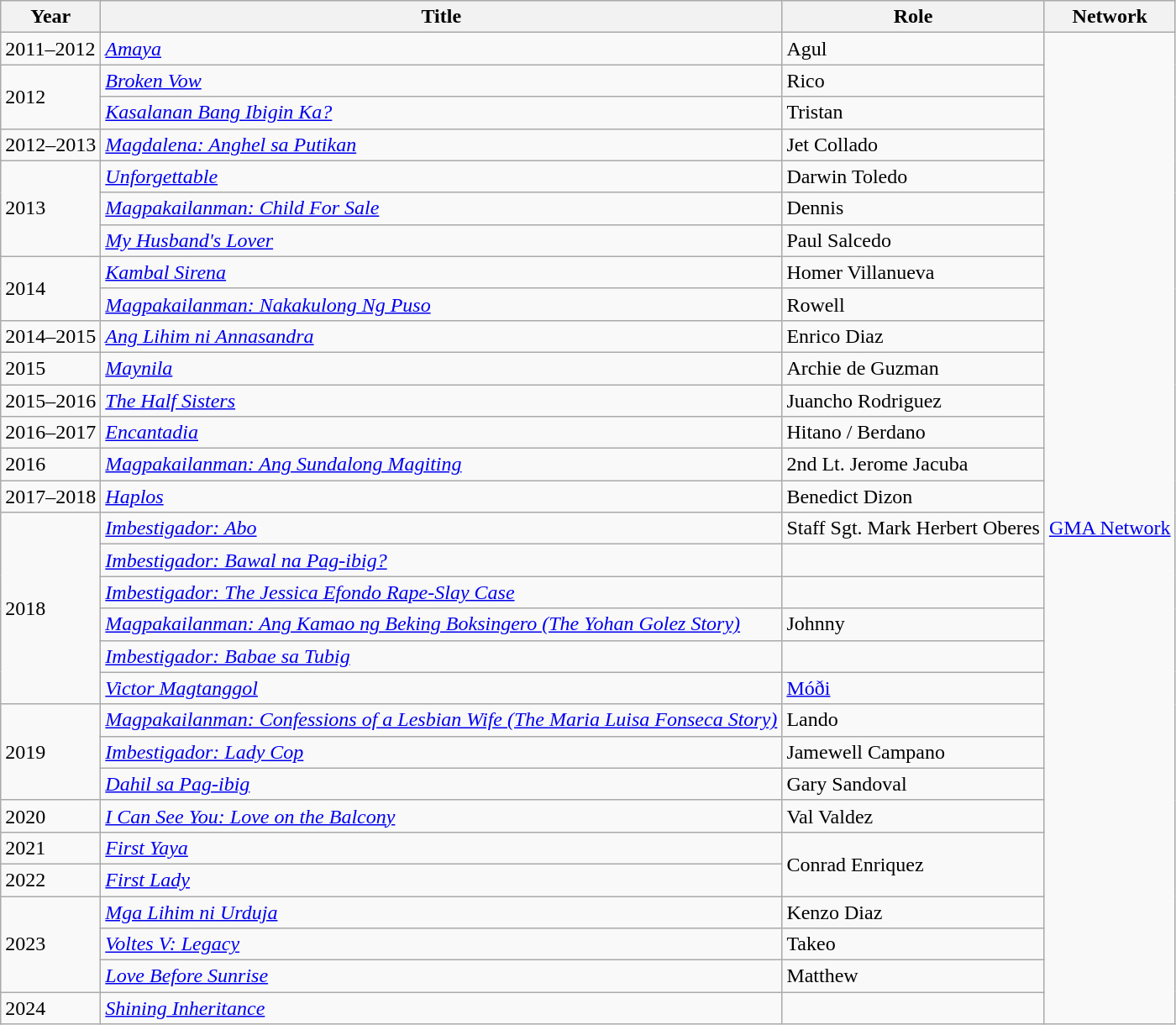<table class="wikitable sortable">
<tr>
<th>Year</th>
<th>Title</th>
<th>Role</th>
<th>Network</th>
</tr>
<tr>
<td>2011–2012</td>
<td><em><a href='#'>Amaya</a></em></td>
<td>Agul</td>
<td rowspan="31"><a href='#'>GMA Network</a></td>
</tr>
<tr>
<td rowspan="2">2012</td>
<td><em><a href='#'>Broken Vow</a></em></td>
<td>Rico</td>
</tr>
<tr>
<td><em><a href='#'>Kasalanan Bang Ibigin Ka?</a></em></td>
<td>Tristan</td>
</tr>
<tr>
<td>2012–2013</td>
<td><em><a href='#'>Magdalena: Anghel sa Putikan</a></em></td>
<td>Jet Collado</td>
</tr>
<tr>
<td rowspan="3">2013</td>
<td><em><a href='#'>Unforgettable</a></em></td>
<td>Darwin Toledo</td>
</tr>
<tr>
<td><em><a href='#'>Magpakailanman: Child For Sale</a></em></td>
<td>Dennis</td>
</tr>
<tr>
<td><em><a href='#'>My Husband's Lover</a></em></td>
<td>Paul Salcedo</td>
</tr>
<tr>
<td rowspan="2">2014</td>
<td><em><a href='#'>Kambal Sirena</a></em></td>
<td>Homer Villanueva</td>
</tr>
<tr>
<td><em><a href='#'>Magpakailanman: Nakakulong Ng Puso</a></em></td>
<td>Rowell</td>
</tr>
<tr>
<td>2014–2015</td>
<td><em><a href='#'>Ang Lihim ni Annasandra</a></em></td>
<td>Enrico Diaz</td>
</tr>
<tr>
<td>2015</td>
<td><em><a href='#'>Maynila</a></em></td>
<td>Archie de Guzman</td>
</tr>
<tr>
<td>2015–2016</td>
<td><em><a href='#'>The Half Sisters</a></em></td>
<td>Juancho Rodriguez</td>
</tr>
<tr>
<td>2016–2017</td>
<td><em><a href='#'>Encantadia</a></em></td>
<td>Hitano / Berdano</td>
</tr>
<tr>
<td>2016</td>
<td><em><a href='#'>Magpakailanman: Ang Sundalong Magiting</a></em></td>
<td>2nd Lt. Jerome Jacuba</td>
</tr>
<tr>
<td>2017–2018</td>
<td><em><a href='#'>Haplos</a></em></td>
<td>Benedict Dizon</td>
</tr>
<tr>
<td rowspan="6">2018</td>
<td><em><a href='#'>Imbestigador: Abo</a></em></td>
<td>Staff Sgt. Mark Herbert Oberes </td>
</tr>
<tr>
<td><em><a href='#'>Imbestigador: Bawal na Pag-ibig?</a></em></td>
<td></td>
</tr>
<tr>
<td><em><a href='#'>Imbestigador: The Jessica Efondo Rape-Slay Case</a></em></td>
<td></td>
</tr>
<tr>
<td><em><a href='#'>Magpakailanman: Ang Kamao ng Beking Boksingero (The Yohan Golez Story)</a></em></td>
<td>Johnny </td>
</tr>
<tr>
<td><em><a href='#'>Imbestigador: Babae sa Tubig</a></em></td>
<td></td>
</tr>
<tr>
<td><em><a href='#'>Victor Magtanggol</a></em></td>
<td><a href='#'>Móði</a></td>
</tr>
<tr>
<td rowspan="3">2019</td>
<td><em><a href='#'>Magpakailanman: Confessions of a Lesbian Wife (The Maria Luisa Fonseca Story)</a></em></td>
<td>Lando </td>
</tr>
<tr>
<td><em><a href='#'>Imbestigador: Lady Cop</a></em></td>
<td>Jamewell Campano </td>
</tr>
<tr>
<td><em><a href='#'>Dahil sa Pag-ibig</a></em></td>
<td>Gary Sandoval</td>
</tr>
<tr>
<td>2020</td>
<td><em><a href='#'>I Can See You: Love on the Balcony</a></em></td>
<td>Val Valdez</td>
</tr>
<tr>
<td>2021</td>
<td><em><a href='#'>First Yaya</a></em></td>
<td rowspan="2">Conrad Enriquez</td>
</tr>
<tr>
<td>2022</td>
<td><em><a href='#'>First Lady</a></em></td>
</tr>
<tr>
<td rowspan="3">2023</td>
<td><em><a href='#'>Mga Lihim ni Urduja</a></em></td>
<td>Kenzo Diaz</td>
</tr>
<tr>
<td><em><a href='#'>Voltes V: Legacy</a></em></td>
<td>Takeo</td>
</tr>
<tr>
<td><em><a href='#'>Love Before Sunrise</a></em></td>
<td>Matthew</td>
</tr>
<tr>
<td>2024</td>
<td><a href='#'><em>Shining Inheritance</em></a></td>
<td></td>
</tr>
</table>
